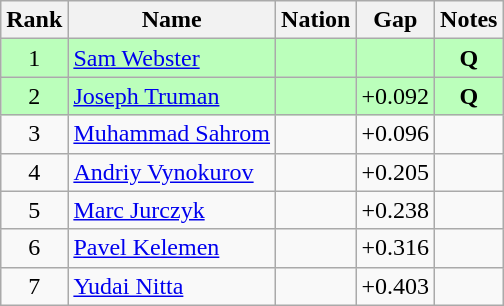<table class="wikitable sortable" style="text-align:center">
<tr>
<th>Rank</th>
<th>Name</th>
<th>Nation</th>
<th>Gap</th>
<th>Notes</th>
</tr>
<tr bgcolor=bbffbb>
<td>1</td>
<td align=left><a href='#'>Sam Webster</a></td>
<td align=left></td>
<td></td>
<td><strong>Q</strong></td>
</tr>
<tr bgcolor=bbffbb>
<td>2</td>
<td align=left><a href='#'>Joseph Truman</a></td>
<td align=left></td>
<td>+0.092</td>
<td><strong>Q</strong></td>
</tr>
<tr>
<td>3</td>
<td align=left><a href='#'>Muhammad Sahrom</a></td>
<td align=left></td>
<td>+0.096</td>
<td></td>
</tr>
<tr>
<td>4</td>
<td align=left><a href='#'>Andriy Vynokurov</a></td>
<td align=left></td>
<td>+0.205</td>
<td></td>
</tr>
<tr>
<td>5</td>
<td align=left><a href='#'>Marc Jurczyk</a></td>
<td align=left></td>
<td>+0.238</td>
<td></td>
</tr>
<tr>
<td>6</td>
<td align=left><a href='#'>Pavel Kelemen</a></td>
<td align=left></td>
<td>+0.316</td>
<td></td>
</tr>
<tr>
<td>7</td>
<td align=left><a href='#'>Yudai Nitta</a></td>
<td align=left></td>
<td>+0.403</td>
<td></td>
</tr>
</table>
